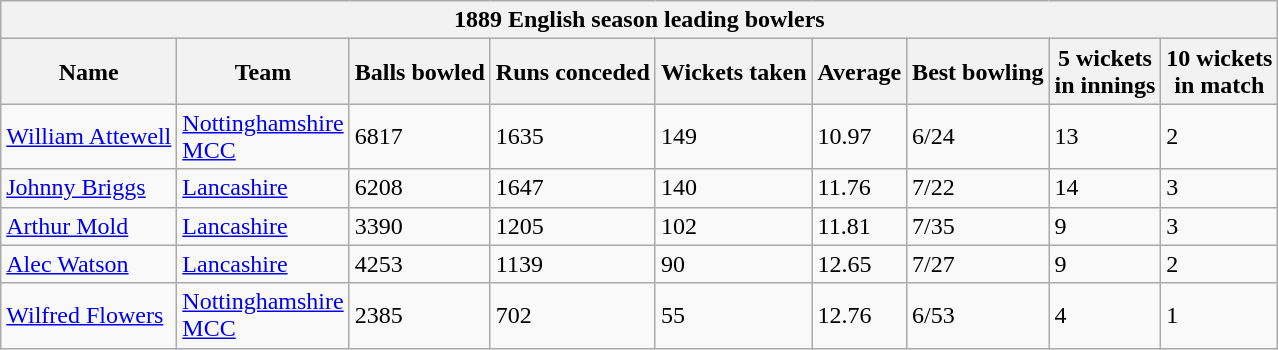<table class="wikitable">
<tr>
<th bgcolor="#efefef" colspan="9">1889 English season leading bowlers</th>
</tr>
<tr bgcolor="#efefef">
<th>Name</th>
<th>Team</th>
<th>Balls bowled</th>
<th>Runs conceded</th>
<th>Wickets taken</th>
<th>Average</th>
<th>Best bowling</th>
<th>5 wickets<br>in innings</th>
<th>10 wickets<br>in match</th>
</tr>
<tr>
<td><a href='#'>William Attewell</a></td>
<td><a href='#'>Nottinghamshire</a><br><a href='#'>MCC</a></td>
<td>6817</td>
<td>1635</td>
<td>149</td>
<td>10.97</td>
<td>6/24</td>
<td>13</td>
<td>2</td>
</tr>
<tr>
<td><a href='#'>Johnny Briggs</a></td>
<td><a href='#'>Lancashire</a></td>
<td>6208</td>
<td>1647</td>
<td>140</td>
<td>11.76</td>
<td>7/22</td>
<td>14</td>
<td>3</td>
</tr>
<tr>
<td><a href='#'>Arthur Mold</a></td>
<td><a href='#'>Lancashire</a></td>
<td>3390</td>
<td>1205</td>
<td>102</td>
<td>11.81</td>
<td>7/35</td>
<td>9</td>
<td>3</td>
</tr>
<tr>
<td><a href='#'>Alec Watson</a></td>
<td><a href='#'>Lancashire</a></td>
<td>4253</td>
<td>1139</td>
<td>90</td>
<td>12.65</td>
<td>7/27</td>
<td>9</td>
<td>2</td>
</tr>
<tr>
<td><a href='#'>Wilfred Flowers</a></td>
<td><a href='#'>Nottinghamshire</a><br><a href='#'>MCC</a></td>
<td>2385</td>
<td>702</td>
<td>55</td>
<td>12.76</td>
<td>6/53</td>
<td>4</td>
<td>1</td>
</tr>
</table>
